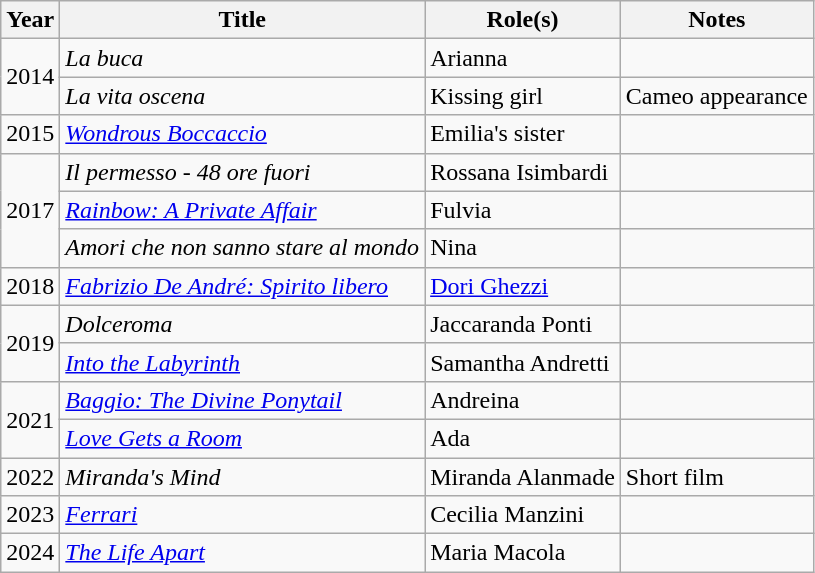<table class="wikitable plainrowheaders sortable">
<tr>
<th scope="col">Year</th>
<th scope="col">Title</th>
<th scope="col">Role(s)</th>
<th scope="col" class="unsortable">Notes</th>
</tr>
<tr>
<td rowspan="2">2014</td>
<td><em>La buca</em></td>
<td>Arianna</td>
<td></td>
</tr>
<tr>
<td><em>La vita oscena</em></td>
<td>Kissing girl</td>
<td>Cameo appearance</td>
</tr>
<tr>
<td>2015</td>
<td><em><a href='#'>Wondrous Boccaccio</a></em></td>
<td>Emilia's sister</td>
<td></td>
</tr>
<tr>
<td rowspan="3">2017</td>
<td><em>Il permesso - 48 ore fuori</em></td>
<td>Rossana Isimbardi</td>
<td></td>
</tr>
<tr>
<td><em><a href='#'>Rainbow: A Private Affair</a></em></td>
<td>Fulvia</td>
<td></td>
</tr>
<tr>
<td><em>Amori che non sanno stare al mondo</em></td>
<td>Nina</td>
<td></td>
</tr>
<tr>
<td>2018</td>
<td><em><a href='#'>Fabrizio De André: Spirito libero</a></em></td>
<td><a href='#'>Dori Ghezzi</a></td>
<td></td>
</tr>
<tr>
<td rowspan="2">2019</td>
<td><em>Dolceroma</em></td>
<td>Jaccaranda Ponti</td>
<td></td>
</tr>
<tr>
<td><em><a href='#'>Into the Labyrinth</a></em></td>
<td>Samantha Andretti</td>
<td></td>
</tr>
<tr>
<td rowspan="2">2021</td>
<td><em><a href='#'>Baggio: The Divine Ponytail</a></em></td>
<td>Andreina</td>
<td></td>
</tr>
<tr>
<td><em><a href='#'>Love Gets a Room</a></em></td>
<td>Ada</td>
<td></td>
</tr>
<tr>
<td>2022</td>
<td><em>Miranda's Mind</em></td>
<td>Miranda Alanmade</td>
<td>Short film</td>
</tr>
<tr>
<td>2023</td>
<td><em><a href='#'>Ferrari</a></em></td>
<td>Cecilia Manzini</td>
<td></td>
</tr>
<tr>
<td>2024</td>
<td><em><a href='#'>The Life Apart</a></em></td>
<td>Maria Macola</td>
<td></td>
</tr>
</table>
